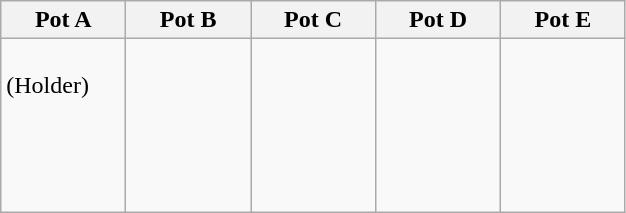<table class="wikitable">
<tr>
<th width=15%>Pot A</th>
<th width=15%>Pot B</th>
<th width=15%>Pot C</th>
<th width=15%>Pot D</th>
<th width=15%>Pot E</th>
</tr>
<tr valign="top">
<td><br> (Holder)<br>
<br>
<br>
<br>
<br>
</td>
<td><br><br>
<br>
<br>
<br>
<br>
</td>
<td><br><br>
<br>
<br>
<br>
<br>
</td>
<td><br><br>
<br>
<br>
<br>
<br>
</td>
<td><br><br>
<br>
<br>
<br>
<br>
</td>
</tr>
</table>
